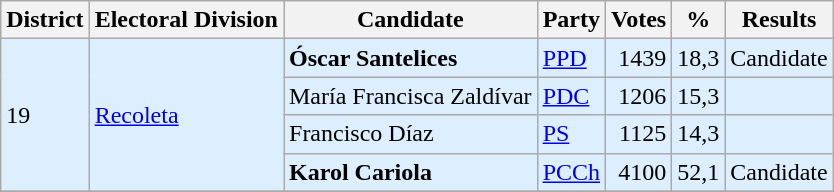<table class="wikitable" border="1">
<tr>
<th>District</th>
<th>Electoral Division</th>
<th>Candidate</th>
<th>Party</th>
<th>Votes</th>
<th>%</th>
<th>Results</th>
</tr>
<tr bgcolor=#DDEEFF>
<td rowspan=4>19</td>
<td rowspan=4><a href='#'>Recoleta</a></td>
<td><strong>Óscar Santelices</strong></td>
<td><a href='#'>PPD</a></td>
<td align=right>1439</td>
<td align=right>18,3</td>
<td>Candidate</td>
</tr>
<tr bgcolor=#DDEEFF>
<td>María Francisca Zaldívar</td>
<td><a href='#'>PDC</a></td>
<td align=right>1206</td>
<td align=right>15,3</td>
<td></td>
</tr>
<tr bgcolor=#DDEEFF>
<td>Francisco Díaz</td>
<td><a href='#'>PS</a></td>
<td align=right>1125</td>
<td align=right>14,3</td>
<td></td>
</tr>
<tr bgcolor=#DDEEFF>
<td><strong>Karol Cariola</strong></td>
<td><a href='#'>PCCh</a></td>
<td align=right>4100</td>
<td align=right>52,1</td>
<td>Candidate</td>
</tr>
<tr>
</tr>
</table>
